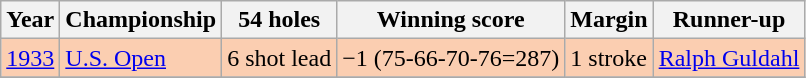<table class="wikitable">
<tr>
<th>Year</th>
<th>Championship</th>
<th>54 holes</th>
<th>Winning score</th>
<th>Margin</th>
<th>Runner-up</th>
</tr>
<tr style="background:#FBCEB1;">
<td><a href='#'>1933</a></td>
<td><a href='#'>U.S. Open</a></td>
<td>6 shot lead</td>
<td>−1 (75-66-70-76=287)</td>
<td>1 stroke</td>
<td> <a href='#'>Ralph Guldahl</a></td>
</tr>
<tr>
</tr>
</table>
